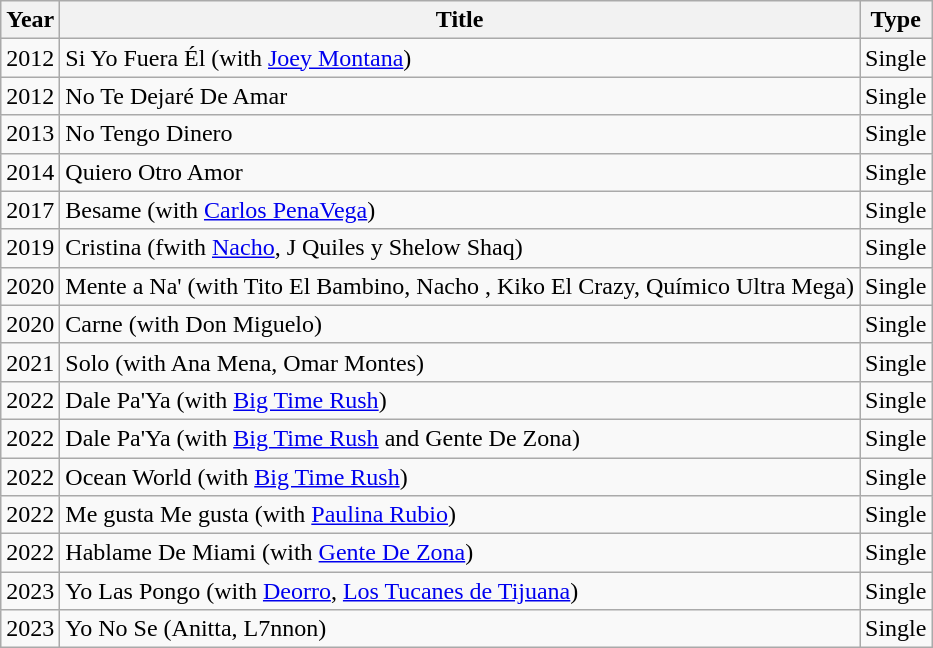<table class="wikitable">
<tr>
<th>Year</th>
<th>Title</th>
<th>Type</th>
</tr>
<tr>
<td>2012</td>
<td>Si Yo Fuera Él (with <a href='#'>Joey Montana</a>)</td>
<td>Single</td>
</tr>
<tr>
<td>2012</td>
<td>No Te Dejaré De Amar</td>
<td>Single</td>
</tr>
<tr>
<td>2013</td>
<td>No Tengo Dinero</td>
<td>Single</td>
</tr>
<tr>
<td>2014</td>
<td>Quiero Otro Amor</td>
<td>Single</td>
</tr>
<tr>
<td>2017</td>
<td>Besame (with <a href='#'>Carlos PenaVega</a>)</td>
<td>Single</td>
</tr>
<tr>
<td>2019</td>
<td>Cristina (fwith <a href='#'>Nacho</a>, J Quiles y Shelow Shaq)</td>
<td>Single</td>
</tr>
<tr>
<td>2020</td>
<td>Mente a Na' (with Tito El Bambino, Nacho , Kiko El Crazy, Químico Ultra Mega)</td>
<td>Single</td>
</tr>
<tr>
<td>2020</td>
<td>Carne (with Don Miguelo)</td>
<td>Single</td>
</tr>
<tr>
<td>2021</td>
<td>Solo (with Ana Mena, Omar Montes)</td>
<td>Single</td>
</tr>
<tr>
<td>2022</td>
<td>Dale Pa'Ya (with <a href='#'>Big Time Rush</a>)</td>
<td>Single</td>
</tr>
<tr>
<td>2022</td>
<td>Dale Pa'Ya (with <a href='#'>Big Time Rush</a> and Gente De Zona)</td>
<td>Single</td>
</tr>
<tr>
<td>2022</td>
<td>Ocean World (with <a href='#'>Big Time Rush</a>)</td>
<td>Single</td>
</tr>
<tr>
<td>2022</td>
<td>Me gusta Me gusta (with <a href='#'>Paulina Rubio</a>)</td>
<td>Single</td>
</tr>
<tr>
<td>2022</td>
<td>Hablame De Miami (with <a href='#'>Gente De Zona</a>)</td>
<td>Single</td>
</tr>
<tr>
<td>2023</td>
<td>Yo Las Pongo (with <a href='#'>Deorro</a>, <a href='#'>Los Tucanes de Tijuana</a>)</td>
<td>Single</td>
</tr>
<tr>
<td>2023</td>
<td>Yo No Se (Anitta, L7nnon)</td>
<td>Single</td>
</tr>
</table>
